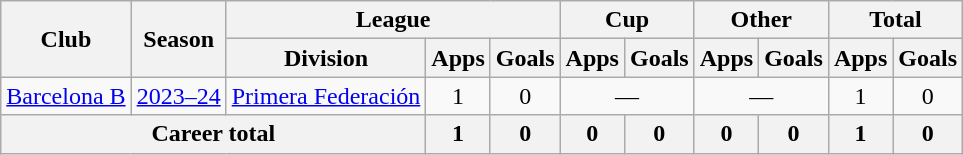<table class="wikitable" style="text-align: center">
<tr>
<th rowspan="2">Club</th>
<th rowspan="2">Season</th>
<th colspan="3">League</th>
<th colspan="2">Cup</th>
<th colspan="2">Other</th>
<th colspan="2">Total</th>
</tr>
<tr>
<th>Division</th>
<th>Apps</th>
<th>Goals</th>
<th>Apps</th>
<th>Goals</th>
<th>Apps</th>
<th>Goals</th>
<th>Apps</th>
<th>Goals</th>
</tr>
<tr>
<td><a href='#'>Barcelona B</a></td>
<td><a href='#'>2023–24</a></td>
<td><a href='#'>Primera Federación</a></td>
<td>1</td>
<td>0</td>
<td colspan="2">—</td>
<td colspan="2">—</td>
<td>1</td>
<td>0</td>
</tr>
<tr>
<th colspan="3">Career total</th>
<th>1</th>
<th>0</th>
<th>0</th>
<th>0</th>
<th>0</th>
<th>0</th>
<th>1</th>
<th>0</th>
</tr>
</table>
